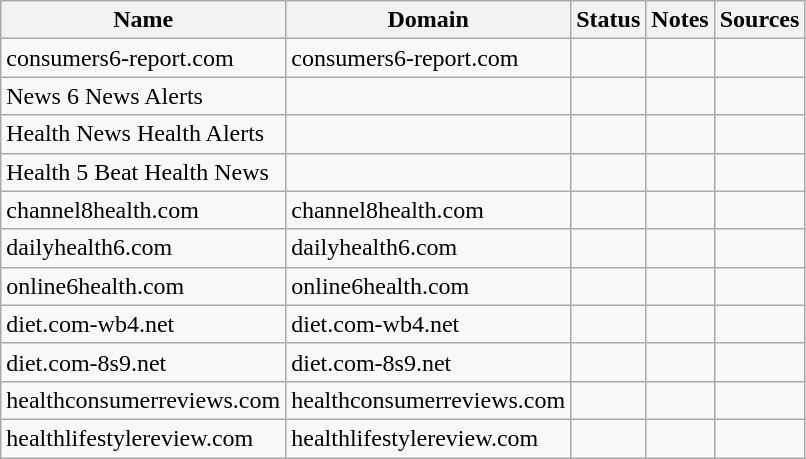<table class="wikitable sortable mw-collapsible mw-collapsed">
<tr>
<th>Name</th>
<th>Domain</th>
<th>Status</th>
<th class="sortable">Notes</th>
<th class="unsortable">Sources</th>
</tr>
<tr>
<td>consumers6-report.com</td>
<td>consumers6-report.com</td>
<td></td>
<td></td>
<td></td>
</tr>
<tr>
<td>News 6 News Alerts</td>
<td></td>
<td></td>
<td></td>
<td></td>
</tr>
<tr>
<td>Health News Health Alerts</td>
<td></td>
<td></td>
<td></td>
<td></td>
</tr>
<tr>
<td>Health 5 Beat Health News</td>
<td></td>
<td></td>
<td></td>
<td></td>
</tr>
<tr>
<td>channel8health.com</td>
<td>channel8health.com</td>
<td></td>
<td></td>
<td></td>
</tr>
<tr>
<td>dailyhealth6.com</td>
<td>dailyhealth6.com</td>
<td></td>
<td></td>
<td></td>
</tr>
<tr>
<td>online6health.com</td>
<td>online6health.com</td>
<td></td>
<td></td>
<td></td>
</tr>
<tr>
<td>diet.com-wb4.net</td>
<td>diet.com-wb4.net</td>
<td></td>
<td></td>
<td></td>
</tr>
<tr>
<td>diet.com-8s9.net</td>
<td>diet.com-8s9.net</td>
<td></td>
<td></td>
<td></td>
</tr>
<tr>
<td>healthconsumerreviews.com</td>
<td>healthconsumerreviews.com</td>
<td></td>
<td></td>
<td></td>
</tr>
<tr>
<td>healthlifestylereview.com</td>
<td>healthlifestylereview.com</td>
<td></td>
<td></td>
<td></td>
</tr>
</table>
